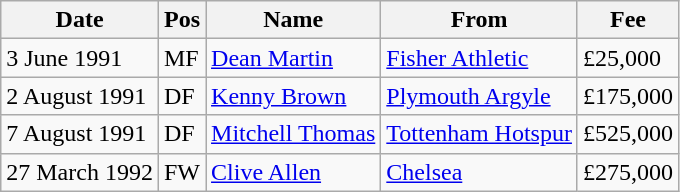<table class="wikitable">
<tr>
<th>Date</th>
<th>Pos</th>
<th>Name</th>
<th>From</th>
<th>Fee</th>
</tr>
<tr>
<td>3 June 1991</td>
<td>MF</td>
<td><a href='#'>Dean Martin</a></td>
<td><a href='#'>Fisher Athletic</a></td>
<td>£25,000</td>
</tr>
<tr>
<td>2 August 1991</td>
<td>DF</td>
<td><a href='#'>Kenny Brown</a></td>
<td><a href='#'>Plymouth Argyle</a></td>
<td>£175,000</td>
</tr>
<tr>
<td>7 August 1991</td>
<td>DF</td>
<td><a href='#'>Mitchell Thomas</a></td>
<td><a href='#'>Tottenham Hotspur</a></td>
<td>£525,000</td>
</tr>
<tr>
<td>27 March 1992</td>
<td>FW</td>
<td><a href='#'>Clive Allen</a></td>
<td><a href='#'>Chelsea</a></td>
<td>£275,000</td>
</tr>
</table>
